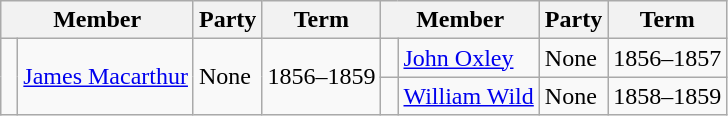<table class="wikitable">
<tr>
<th colspan="2">Member</th>
<th>Party</th>
<th>Term</th>
<th colspan="2">Member</th>
<th>Party</th>
<th>Term</th>
</tr>
<tr>
<td rowspan="2" > </td>
<td rowspan="2"><a href='#'>James Macarthur</a></td>
<td rowspan="2">None</td>
<td rowspan="2">1856–1859</td>
<td> </td>
<td><a href='#'>John Oxley</a></td>
<td>None</td>
<td>1856–1857</td>
</tr>
<tr>
<td> </td>
<td><a href='#'>William Wild</a></td>
<td>None</td>
<td>1858–1859</td>
</tr>
</table>
